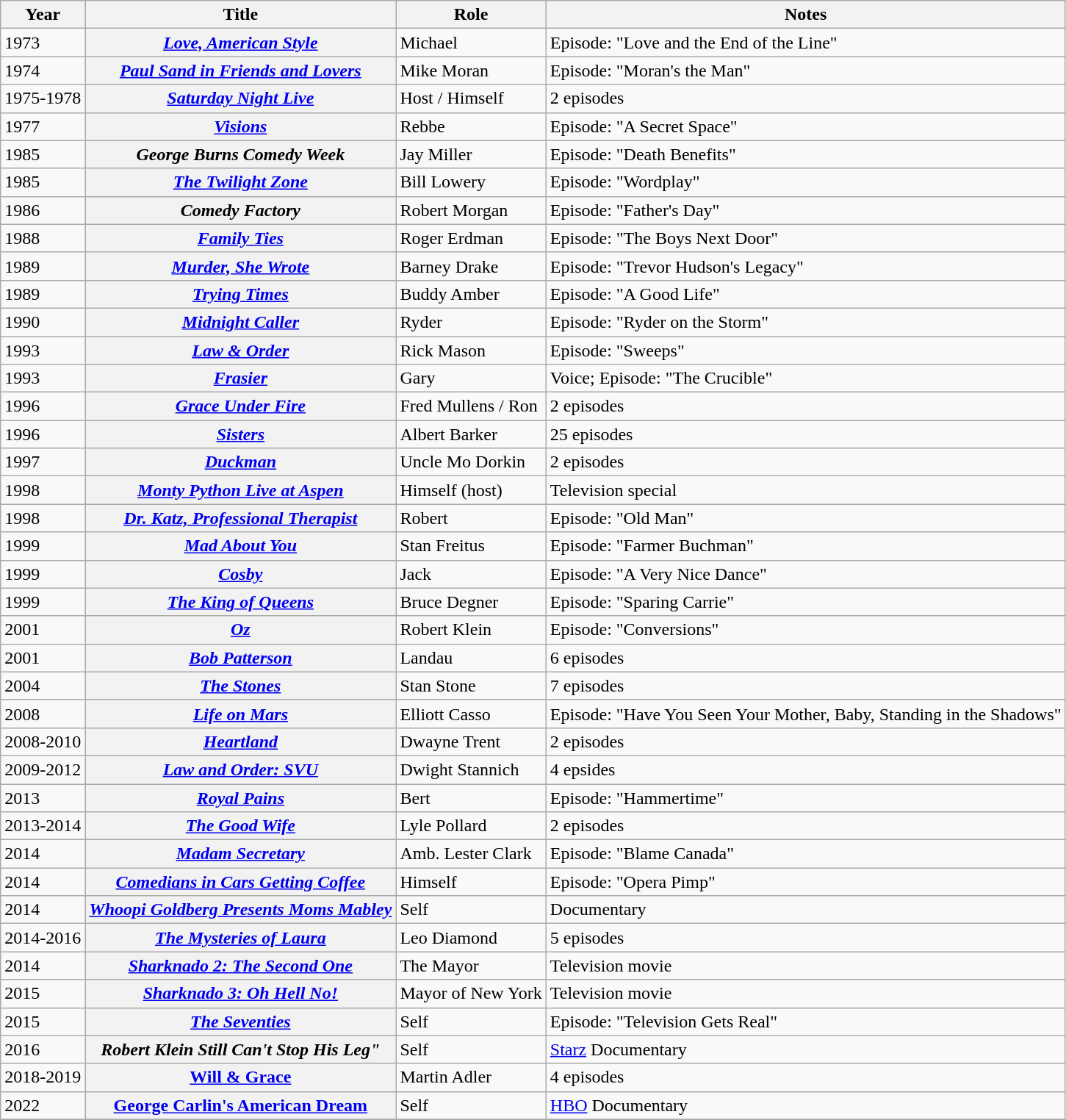<table class="wikitable plainrowheaders">
<tr>
<th scope="col" style="">Year</th>
<th scope="col" style="">Title</th>
<th scope="col" style="">Role</th>
<th scope="col" style="">Notes</th>
</tr>
<tr>
<td>1973</td>
<th scope="row"><em><a href='#'>Love, American Style</a></em></th>
<td>Michael</td>
<td>Episode: "Love and the End of the Line"</td>
</tr>
<tr>
<td>1974</td>
<th scope="row"><em><a href='#'>Paul Sand in Friends and Lovers</a></em></th>
<td>Mike Moran</td>
<td>Episode: "Moran's the Man"</td>
</tr>
<tr>
<td>1975-1978</td>
<th scope="row"><em><a href='#'>Saturday Night Live</a></em></th>
<td>Host / Himself</td>
<td>2 episodes</td>
</tr>
<tr>
<td>1977</td>
<th scope="row"><em><a href='#'>Visions</a></em></th>
<td>Rebbe</td>
<td>Episode: "A Secret Space"</td>
</tr>
<tr>
<td>1985</td>
<th scope="row"><em>George Burns Comedy Week</em></th>
<td>Jay Miller</td>
<td>Episode: "Death Benefits"</td>
</tr>
<tr>
<td>1985</td>
<th scope="row"><em><a href='#'>The Twilight Zone</a></em></th>
<td>Bill Lowery</td>
<td>Episode: "Wordplay"</td>
</tr>
<tr>
<td>1986</td>
<th scope="row"><em>Comedy Factory</em></th>
<td>Robert Morgan</td>
<td>Episode: "Father's Day"</td>
</tr>
<tr>
<td>1988</td>
<th scope="row"><em><a href='#'>Family Ties</a></em></th>
<td>Roger Erdman</td>
<td>Episode: "The Boys Next Door"</td>
</tr>
<tr>
<td>1989</td>
<th scope="row"><em><a href='#'>Murder, She Wrote</a></em></th>
<td>Barney Drake</td>
<td>Episode: "Trevor Hudson's Legacy"</td>
</tr>
<tr>
<td>1989</td>
<th scope="row"><em><a href='#'>Trying Times</a></em></th>
<td>Buddy Amber</td>
<td>Episode: "A Good Life"</td>
</tr>
<tr>
<td>1990</td>
<th scope="row"><em><a href='#'>Midnight Caller</a></em></th>
<td>Ryder</td>
<td>Episode: "Ryder on the Storm"</td>
</tr>
<tr>
<td>1993</td>
<th scope="row"><em><a href='#'>Law & Order</a></em></th>
<td>Rick Mason</td>
<td>Episode: "Sweeps"</td>
</tr>
<tr>
<td>1993</td>
<th scope="row"><em><a href='#'>Frasier</a></em></th>
<td>Gary</td>
<td>Voice; Episode: "The Crucible"</td>
</tr>
<tr>
<td>1996</td>
<th scope="row"><em><a href='#'>Grace Under Fire</a></em></th>
<td>Fred Mullens / Ron</td>
<td>2 episodes</td>
</tr>
<tr>
<td>1996</td>
<th scope="row"><em><a href='#'>Sisters</a></em></th>
<td>Albert Barker</td>
<td>25 episodes</td>
</tr>
<tr>
<td>1997</td>
<th scope="row"><em><a href='#'>Duckman</a></em></th>
<td>Uncle Mo Dorkin</td>
<td>2 episodes</td>
</tr>
<tr>
<td>1998</td>
<th scope="row"><em><a href='#'>Monty Python Live at Aspen</a></em></th>
<td>Himself (host)</td>
<td>Television special</td>
</tr>
<tr>
<td>1998</td>
<th scope="row"><em><a href='#'>Dr. Katz, Professional Therapist</a></em></th>
<td>Robert</td>
<td>Episode: "Old Man"</td>
</tr>
<tr>
<td>1999</td>
<th scope="row"><em><a href='#'>Mad About You</a></em></th>
<td>Stan Freitus</td>
<td>Episode: "Farmer Buchman"</td>
</tr>
<tr>
<td>1999</td>
<th scope="row"><em><a href='#'>Cosby</a></em></th>
<td>Jack</td>
<td>Episode: "A Very Nice Dance"</td>
</tr>
<tr>
<td>1999</td>
<th scope="row"><em><a href='#'>The King of Queens</a></em></th>
<td>Bruce Degner</td>
<td>Episode: "Sparing Carrie"</td>
</tr>
<tr>
<td>2001</td>
<th scope="row"><em><a href='#'>Oz</a></em></th>
<td>Robert Klein</td>
<td>Episode: "Conversions"</td>
</tr>
<tr>
<td>2001</td>
<th scope="row"><em><a href='#'>Bob Patterson</a></em></th>
<td>Landau</td>
<td>6 episodes</td>
</tr>
<tr>
<td>2004</td>
<th scope="row"><em><a href='#'>The Stones</a></em></th>
<td>Stan Stone</td>
<td>7 episodes</td>
</tr>
<tr>
<td>2008</td>
<th scope="row"><em><a href='#'>Life on Mars</a></em></th>
<td>Elliott Casso</td>
<td>Episode: "Have You Seen Your Mother, Baby, Standing in the Shadows"</td>
</tr>
<tr>
<td>2008-2010</td>
<th scope="row"><em><a href='#'>Heartland</a></em></th>
<td>Dwayne Trent</td>
<td>2 episodes</td>
</tr>
<tr>
<td>2009-2012</td>
<th scope="row"><em><a href='#'>Law and Order: SVU</a></em></th>
<td>Dwight Stannich</td>
<td>4 epsides</td>
</tr>
<tr>
<td>2013</td>
<th scope="row"><em><a href='#'>Royal Pains</a></em></th>
<td>Bert</td>
<td>Episode: "Hammertime"</td>
</tr>
<tr>
<td>2013-2014</td>
<th scope="row"><em><a href='#'>The Good Wife</a></em></th>
<td>Lyle Pollard</td>
<td>2 episodes</td>
</tr>
<tr>
<td>2014</td>
<th scope="row"><em><a href='#'>Madam Secretary</a></em></th>
<td>Amb. Lester Clark</td>
<td>Episode: "Blame Canada"</td>
</tr>
<tr>
<td>2014</td>
<th scope="row"><em><a href='#'>Comedians in Cars Getting Coffee</a></em></th>
<td>Himself</td>
<td>Episode: "Opera Pimp"</td>
</tr>
<tr>
<td>2014</td>
<th scope="row"><em><a href='#'>Whoopi Goldberg Presents Moms Mabley</a></em></th>
<td>Self</td>
<td>Documentary</td>
</tr>
<tr>
<td>2014-2016</td>
<th scope="row"><em><a href='#'>The Mysteries of Laura</a></em></th>
<td>Leo Diamond</td>
<td>5 episodes</td>
</tr>
<tr>
<td>2014</td>
<th scope="row"><em><a href='#'>Sharknado 2: The Second One</a></em></th>
<td>The Mayor</td>
<td>Television movie</td>
</tr>
<tr>
<td>2015</td>
<th scope="row"><em><a href='#'>Sharknado 3: Oh Hell No!</a></em></th>
<td>Mayor of New York</td>
<td>Television movie</td>
</tr>
<tr>
<td>2015</td>
<th scope="row"><em><a href='#'>The Seventies</a></em></th>
<td>Self</td>
<td>Episode: "Television Gets Real"</td>
</tr>
<tr>
<td>2016</td>
<th scope="row"><em>Robert Klein Still Can't Stop His Leg"</th>
<td>Self</td>
<td><a href='#'>Starz</a> Documentary</td>
</tr>
<tr>
<td>2018-2019</td>
<th scope="row"></em><a href='#'>Will & Grace</a><em></th>
<td>Martin Adler</td>
<td>4 episodes</td>
</tr>
<tr>
<td>2022</td>
<th scope="row"></em><a href='#'>George Carlin's American Dream</a><em></th>
<td>Self</td>
<td><a href='#'>HBO</a> Documentary</td>
</tr>
<tr>
</tr>
</table>
